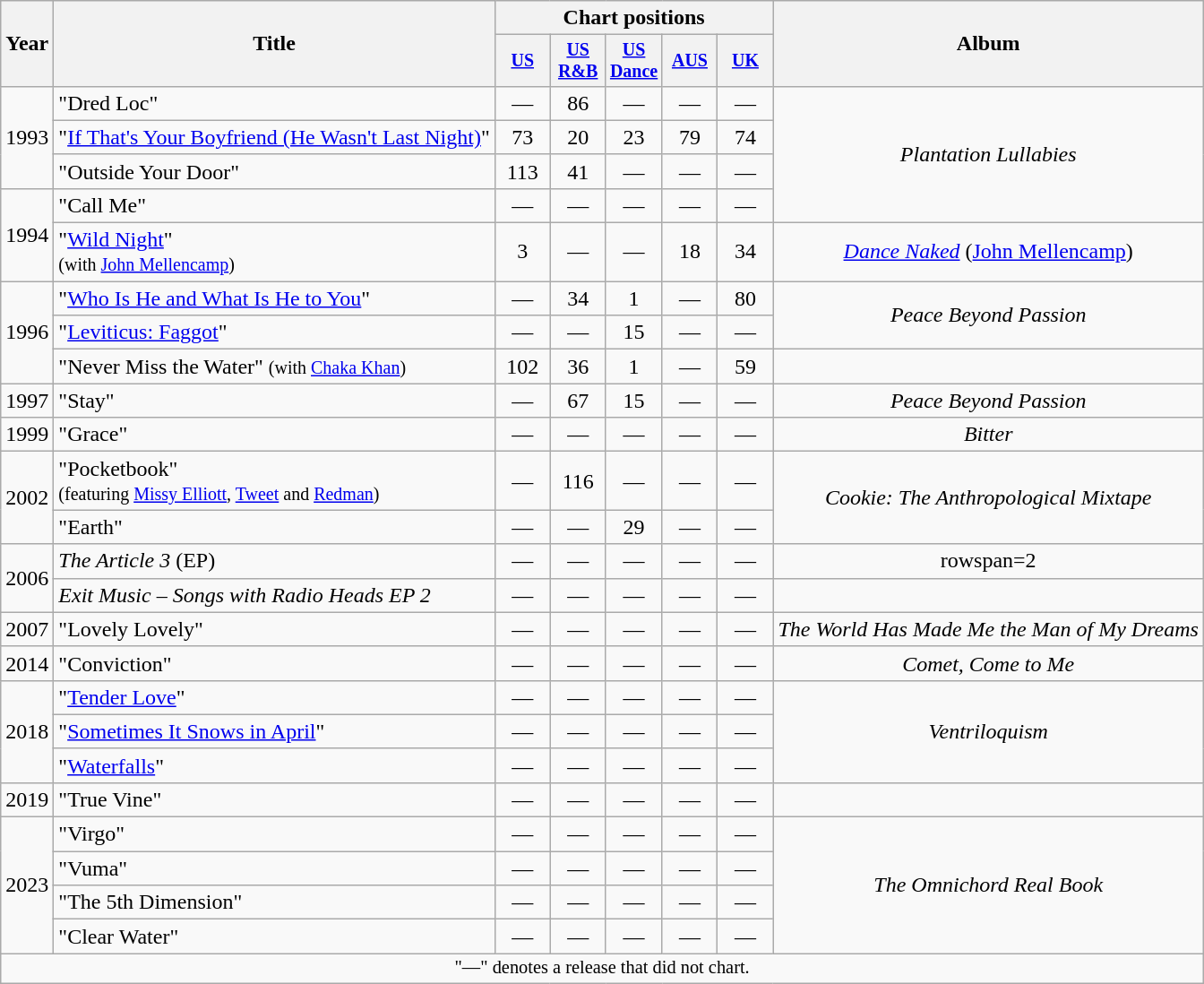<table class="wikitable" style="text-align:center;">
<tr>
<th scope="col" rowspan="2">Year</th>
<th scope="col" rowspan="2">Title</th>
<th scope="col" colspan="5">Chart positions</th>
<th scope="col" rowspan="2">Album</th>
</tr>
<tr style="font-size:smaller;">
<th scope="col" width="35"><a href='#'>US</a><br></th>
<th scope="col" width="35"><a href='#'>US<br>R&B</a><br></th>
<th scope="col" width="35"><a href='#'>US<br>Dance</a><br></th>
<th scope="col" width="35"><a href='#'>AUS</a><br></th>
<th scope="col" width="35"><a href='#'>UK</a><br></th>
</tr>
<tr>
<td rowspan="3">1993</td>
<td align="left">"Dred Loc"</td>
<td>—</td>
<td>86</td>
<td>—</td>
<td>—</td>
<td>—</td>
<td rowspan="4"><em>Plantation Lullabies</em></td>
</tr>
<tr>
<td align="left">"<a href='#'>If That's Your Boyfriend (He Wasn't Last Night)</a>"</td>
<td>73</td>
<td>20</td>
<td>23</td>
<td>79</td>
<td>74</td>
</tr>
<tr>
<td align="left">"Outside Your Door"</td>
<td>113</td>
<td>41</td>
<td>—</td>
<td>—</td>
<td>—</td>
</tr>
<tr>
<td rowspan="2">1994</td>
<td align="left">"Call Me"</td>
<td>—</td>
<td>—</td>
<td>—</td>
<td>—</td>
<td>—</td>
</tr>
<tr>
<td align="left">"<a href='#'>Wild Night</a>"<br> <small>(with <a href='#'>John Mellencamp</a>)</small></td>
<td>3</td>
<td>—</td>
<td>—</td>
<td>18</td>
<td>34</td>
<td><em><a href='#'>Dance Naked</a></em> (<a href='#'>John Mellencamp</a>)</td>
</tr>
<tr>
<td rowspan="3">1996</td>
<td align="left">"<a href='#'>Who Is He and What Is He to You</a>"</td>
<td>—</td>
<td>34</td>
<td>1</td>
<td>—</td>
<td>80</td>
<td rowspan="2"><em>Peace Beyond Passion</em></td>
</tr>
<tr>
<td align="left">"<a href='#'>Leviticus: Faggot</a>"</td>
<td>—</td>
<td>—</td>
<td>15</td>
<td>—</td>
<td>—</td>
</tr>
<tr>
<td align="left">"Never Miss the Water" <small>(with <a href='#'>Chaka Khan</a>)</small></td>
<td>102</td>
<td>36</td>
<td>1</td>
<td>—</td>
<td>59</td>
<td></td>
</tr>
<tr>
<td>1997</td>
<td align="left">"Stay"</td>
<td>—</td>
<td>67</td>
<td>15</td>
<td>—</td>
<td>—</td>
<td><em>Peace Beyond Passion</em></td>
</tr>
<tr>
<td>1999</td>
<td align="left">"Grace"</td>
<td>—</td>
<td>—</td>
<td>—</td>
<td>—</td>
<td>—</td>
<td><em>Bitter</em></td>
</tr>
<tr>
<td rowspan="2">2002</td>
<td align="left">"Pocketbook"<br><small>(featuring <a href='#'>Missy Elliott</a>, <a href='#'>Tweet</a> and <a href='#'>Redman</a>)</small></td>
<td>—</td>
<td>116</td>
<td>—</td>
<td>—</td>
<td>—</td>
<td rowspan="2"><em>Cookie: The Anthropological Mixtape</em></td>
</tr>
<tr>
<td align="left">"Earth"</td>
<td>—</td>
<td>—</td>
<td>29</td>
<td>—</td>
<td>—</td>
</tr>
<tr>
<td rowspan=2>2006</td>
<td align="left"><em>The Article 3</em> (EP)</td>
<td>—</td>
<td>—</td>
<td>—</td>
<td>—</td>
<td>—</td>
<td>rowspan=2 </td>
</tr>
<tr>
<td align="left"><em>Exit Music – Songs with Radio Heads EP 2</em></td>
<td>—</td>
<td>—</td>
<td>—</td>
<td>—</td>
<td>—</td>
</tr>
<tr>
<td>2007</td>
<td align="left">"Lovely Lovely"</td>
<td>—</td>
<td>—</td>
<td>—</td>
<td>—</td>
<td>—</td>
<td><em>The World Has Made Me the Man of My Dreams</em></td>
</tr>
<tr>
<td>2014</td>
<td align="left">"Conviction"</td>
<td>—</td>
<td>—</td>
<td>—</td>
<td>—</td>
<td>—</td>
<td><em>Comet, Come to Me</em></td>
</tr>
<tr>
<td rowspan=3>2018</td>
<td align="left">"<a href='#'>Tender Love</a>"</td>
<td>—</td>
<td>—</td>
<td>—</td>
<td>—</td>
<td>—</td>
<td rowspan=3><em>Ventriloquism</em></td>
</tr>
<tr>
<td align="left">"<a href='#'>Sometimes It Snows in April</a>"</td>
<td>—</td>
<td>—</td>
<td>—</td>
<td>—</td>
<td>—</td>
</tr>
<tr>
<td align="left">"<a href='#'>Waterfalls</a>"</td>
<td>—</td>
<td>—</td>
<td>—</td>
<td>—</td>
<td>—</td>
</tr>
<tr>
<td>2019</td>
<td align="left">"True Vine"<br></td>
<td>—</td>
<td>—</td>
<td>—</td>
<td>—</td>
<td>—</td>
<td></td>
</tr>
<tr>
<td rowspan=4>2023</td>
<td align="left">"Virgo"</td>
<td>—</td>
<td>—</td>
<td>—</td>
<td>—</td>
<td>—</td>
<td rowspan=4><em>The Omnichord Real Book</em></td>
</tr>
<tr>
<td align="left">"Vuma"<br></td>
<td>—</td>
<td>—</td>
<td>—</td>
<td>—</td>
<td>—</td>
</tr>
<tr>
<td align="left">"The 5th Dimension"<br></td>
<td>—</td>
<td>—</td>
<td>—</td>
<td>—</td>
<td>—</td>
</tr>
<tr>
<td align="left">"Clear Water"<br></td>
<td>—</td>
<td>—</td>
<td>—</td>
<td>—</td>
<td>—</td>
</tr>
<tr>
<td colspan="12" style="font-size: 85%">"—" denotes a release that did not chart.</td>
</tr>
</table>
